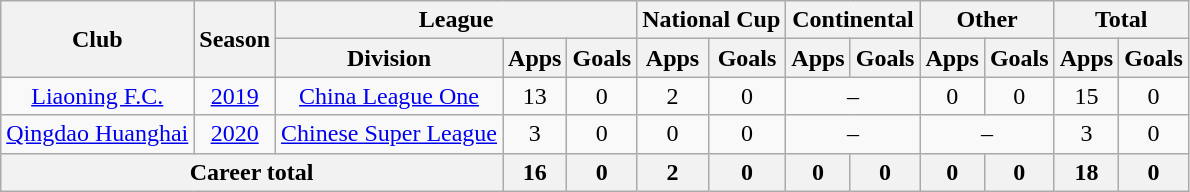<table class="wikitable" style="text-align: center">
<tr>
<th rowspan="2">Club</th>
<th rowspan="2">Season</th>
<th colspan="3">League</th>
<th colspan="2">National Cup</th>
<th colspan="2">Continental</th>
<th colspan="2">Other</th>
<th colspan="2">Total</th>
</tr>
<tr>
<th>Division</th>
<th>Apps</th>
<th>Goals</th>
<th>Apps</th>
<th>Goals</th>
<th>Apps</th>
<th>Goals</th>
<th>Apps</th>
<th>Goals</th>
<th>Apps</th>
<th>Goals</th>
</tr>
<tr>
<td><a href='#'>Liaoning F.C.</a></td>
<td><a href='#'>2019</a></td>
<td><a href='#'>China League One</a></td>
<td>13</td>
<td>0</td>
<td>2</td>
<td>0</td>
<td colspan="2">–</td>
<td>0</td>
<td>0</td>
<td>15</td>
<td>0</td>
</tr>
<tr>
<td><a href='#'>Qingdao Huanghai</a></td>
<td><a href='#'>2020</a></td>
<td><a href='#'>Chinese Super League</a></td>
<td>3</td>
<td>0</td>
<td>0</td>
<td>0</td>
<td colspan="2">–</td>
<td colspan="2">–</td>
<td>3</td>
<td>0</td>
</tr>
<tr>
<th colspan=3>Career total</th>
<th>16</th>
<th>0</th>
<th>2</th>
<th>0</th>
<th>0</th>
<th>0</th>
<th>0</th>
<th>0</th>
<th>18</th>
<th>0</th>
</tr>
</table>
